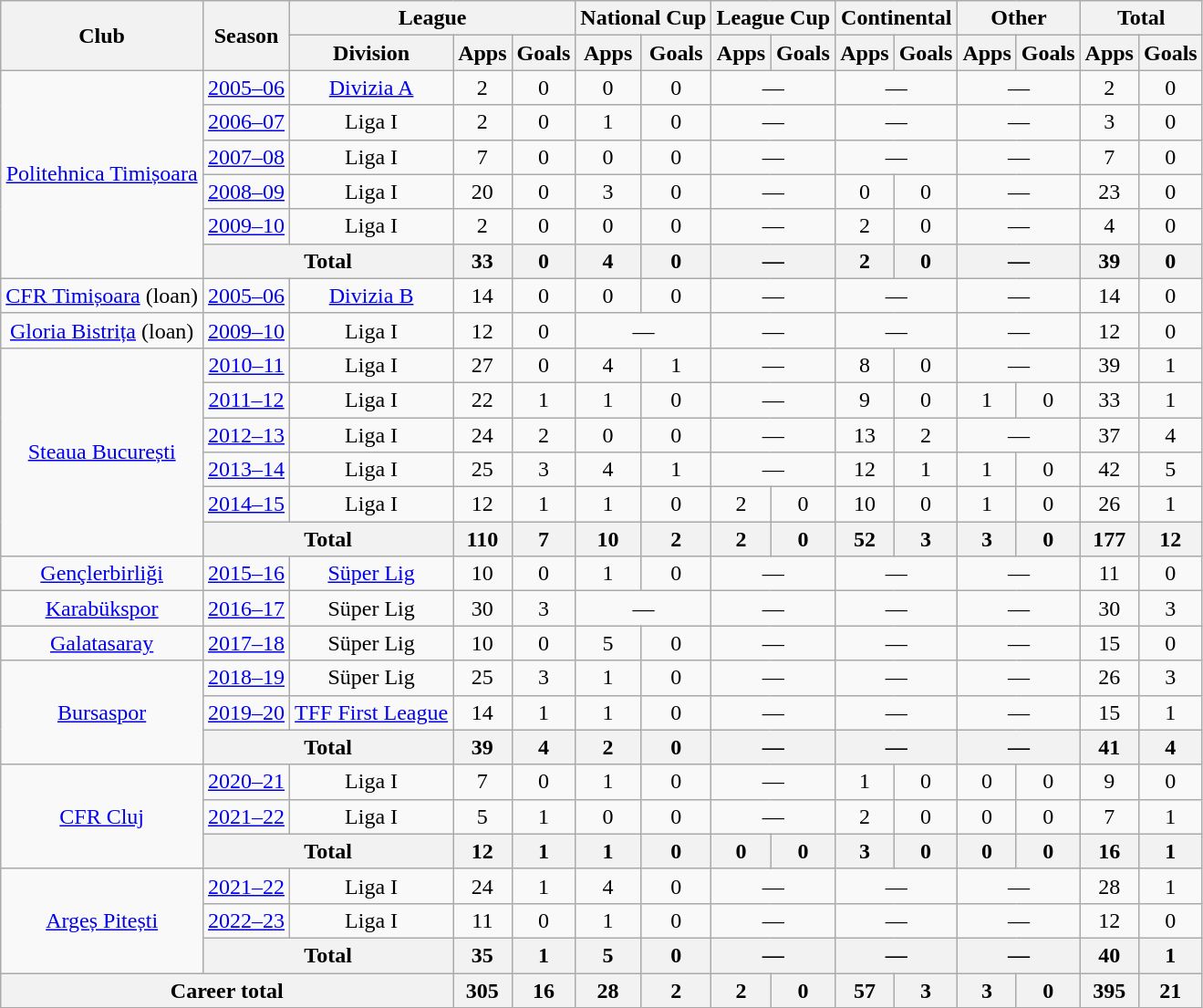<table class="wikitable" style="text-align:center">
<tr>
<th rowspan="2">Club</th>
<th rowspan="2">Season</th>
<th colspan="3">League</th>
<th colspan="2">National Cup</th>
<th colspan="2">League Cup</th>
<th colspan="2">Continental</th>
<th colspan="2">Other</th>
<th colspan="2">Total</th>
</tr>
<tr>
<th>Division</th>
<th>Apps</th>
<th>Goals</th>
<th>Apps</th>
<th>Goals</th>
<th>Apps</th>
<th>Goals</th>
<th>Apps</th>
<th>Goals</th>
<th>Apps</th>
<th>Goals</th>
<th>Apps</th>
<th>Goals</th>
</tr>
<tr>
<td rowspan="6"><a href='#'>Politehnica Timișoara</a></td>
<td><a href='#'>2005–06</a></td>
<td><a href='#'>Divizia A</a></td>
<td>2</td>
<td>0</td>
<td>0</td>
<td>0</td>
<td colspan="2">—</td>
<td colspan="2">—</td>
<td colspan="2">—</td>
<td>2</td>
<td>0</td>
</tr>
<tr>
<td><a href='#'>2006–07</a></td>
<td>Liga I</td>
<td>2</td>
<td>0</td>
<td>1</td>
<td>0</td>
<td colspan="2">—</td>
<td colspan="2">—</td>
<td colspan="2">—</td>
<td>3</td>
<td>0</td>
</tr>
<tr>
<td><a href='#'>2007–08</a></td>
<td>Liga I</td>
<td>7</td>
<td>0</td>
<td>0</td>
<td>0</td>
<td colspan="2">—</td>
<td colspan="2">—</td>
<td colspan="2">—</td>
<td>7</td>
<td>0</td>
</tr>
<tr>
<td><a href='#'>2008–09</a></td>
<td>Liga I</td>
<td>20</td>
<td>0</td>
<td>3</td>
<td>0</td>
<td colspan="2">—</td>
<td>0</td>
<td>0</td>
<td colspan="2">—</td>
<td>23</td>
<td>0</td>
</tr>
<tr>
<td><a href='#'>2009–10</a></td>
<td>Liga I</td>
<td>2</td>
<td>0</td>
<td>0</td>
<td>0</td>
<td colspan="2">—</td>
<td>2</td>
<td>0</td>
<td colspan="2">—</td>
<td>4</td>
<td>0</td>
</tr>
<tr>
<th colspan="2">Total</th>
<th>33</th>
<th>0</th>
<th>4</th>
<th>0</th>
<th colspan="2">—</th>
<th>2</th>
<th>0</th>
<th colspan="2">—</th>
<th>39</th>
<th>0</th>
</tr>
<tr>
<td rowspan="1"><a href='#'>CFR Timișoara</a> (loan)</td>
<td><a href='#'>2005–06</a></td>
<td><a href='#'>Divizia B</a></td>
<td>14</td>
<td>0</td>
<td>0</td>
<td>0</td>
<td colspan="2">—</td>
<td colspan="2">—</td>
<td colspan="2">—</td>
<td>14</td>
<td>0</td>
</tr>
<tr>
<td rowspan="1"><a href='#'>Gloria Bistrița</a> (loan)</td>
<td><a href='#'>2009–10</a></td>
<td>Liga I</td>
<td>12</td>
<td>0</td>
<td colspan="2">—</td>
<td colspan="2">—</td>
<td colspan="2">—</td>
<td colspan="2">—</td>
<td>12</td>
<td>0</td>
</tr>
<tr>
<td rowspan="6"><a href='#'>Steaua București</a></td>
<td><a href='#'>2010–11</a></td>
<td>Liga I</td>
<td>27</td>
<td>0</td>
<td>4</td>
<td>1</td>
<td colspan="2">—</td>
<td>8</td>
<td>0</td>
<td colspan="2">—</td>
<td>39</td>
<td>1</td>
</tr>
<tr>
<td><a href='#'>2011–12</a></td>
<td>Liga I</td>
<td>22</td>
<td>1</td>
<td>1</td>
<td>0</td>
<td colspan="2">—</td>
<td>9</td>
<td>0</td>
<td>1</td>
<td>0</td>
<td>33</td>
<td>1</td>
</tr>
<tr>
<td><a href='#'>2012–13</a></td>
<td>Liga I</td>
<td>24</td>
<td>2</td>
<td>0</td>
<td>0</td>
<td colspan="2">—</td>
<td>13</td>
<td>2</td>
<td colspan="2">—</td>
<td>37</td>
<td>4</td>
</tr>
<tr>
<td><a href='#'>2013–14</a></td>
<td>Liga I</td>
<td>25</td>
<td>3</td>
<td>4</td>
<td>1</td>
<td colspan="2">—</td>
<td>12</td>
<td>1</td>
<td>1</td>
<td>0</td>
<td>42</td>
<td>5</td>
</tr>
<tr>
<td><a href='#'>2014–15</a></td>
<td>Liga I</td>
<td>12</td>
<td>1</td>
<td>1</td>
<td>0</td>
<td>2</td>
<td>0</td>
<td>10</td>
<td>0</td>
<td>1</td>
<td>0</td>
<td>26</td>
<td>1</td>
</tr>
<tr>
<th colspan="2">Total</th>
<th>110</th>
<th>7</th>
<th>10</th>
<th>2</th>
<th>2</th>
<th>0</th>
<th>52</th>
<th>3</th>
<th>3</th>
<th>0</th>
<th>177</th>
<th>12</th>
</tr>
<tr>
<td rowspan="1"><a href='#'>Gençlerbirliği</a></td>
<td><a href='#'>2015–16</a></td>
<td><a href='#'>Süper Lig</a></td>
<td>10</td>
<td>0</td>
<td>1</td>
<td>0</td>
<td colspan="2">—</td>
<td colspan="2">—</td>
<td colspan="2">—</td>
<td>11</td>
<td>0</td>
</tr>
<tr>
<td rowspan="1"><a href='#'>Karabükspor</a></td>
<td><a href='#'>2016–17</a></td>
<td>Süper Lig</td>
<td>30</td>
<td>3</td>
<td colspan="2">—</td>
<td colspan="2">—</td>
<td colspan="2">—</td>
<td colspan="2">—</td>
<td>30</td>
<td>3</td>
</tr>
<tr>
<td rowspan="1"><a href='#'>Galatasaray</a></td>
<td><a href='#'>2017–18</a></td>
<td>Süper Lig</td>
<td>10</td>
<td>0</td>
<td>5</td>
<td>0</td>
<td colspan="2">—</td>
<td colspan="2">—</td>
<td colspan="2">—</td>
<td>15</td>
<td>0</td>
</tr>
<tr>
<td rowspan="3"><a href='#'>Bursaspor</a></td>
<td><a href='#'>2018–19</a></td>
<td>Süper Lig</td>
<td>25</td>
<td>3</td>
<td>1</td>
<td>0</td>
<td colspan="2">—</td>
<td colspan="2">—</td>
<td colspan="2">—</td>
<td>26</td>
<td>3</td>
</tr>
<tr>
<td><a href='#'>2019–20</a></td>
<td><a href='#'>TFF First League</a></td>
<td>14</td>
<td>1</td>
<td>1</td>
<td>0</td>
<td colspan="2">—</td>
<td colspan="2">—</td>
<td colspan="2">—</td>
<td>15</td>
<td>1</td>
</tr>
<tr>
<th colspan="2">Total</th>
<th>39</th>
<th>4</th>
<th>2</th>
<th>0</th>
<th colspan="2">—</th>
<th colspan="2">—</th>
<th colspan="2">—</th>
<th>41</th>
<th>4</th>
</tr>
<tr>
<td rowspan="3"><a href='#'>CFR Cluj</a></td>
<td><a href='#'>2020–21</a></td>
<td>Liga I</td>
<td>7</td>
<td>0</td>
<td>1</td>
<td>0</td>
<td colspan="2">—</td>
<td>1</td>
<td>0</td>
<td>0</td>
<td>0</td>
<td>9</td>
<td>0</td>
</tr>
<tr>
<td><a href='#'>2021–22</a></td>
<td>Liga I</td>
<td>5</td>
<td>1</td>
<td>0</td>
<td>0</td>
<td colspan="2">—</td>
<td>2</td>
<td>0</td>
<td>0</td>
<td>0</td>
<td>7</td>
<td>1</td>
</tr>
<tr>
<th colspan="2">Total</th>
<th>12</th>
<th>1</th>
<th>1</th>
<th>0</th>
<th>0</th>
<th>0</th>
<th>3</th>
<th>0</th>
<th>0</th>
<th>0</th>
<th>16</th>
<th>1</th>
</tr>
<tr>
<td rowspan="3"><a href='#'>Argeș Pitești</a></td>
<td><a href='#'>2021–22</a></td>
<td>Liga I</td>
<td>24</td>
<td>1</td>
<td>4</td>
<td>0</td>
<td colspan="2">—</td>
<td colspan="2">—</td>
<td colspan="2">—</td>
<td>28</td>
<td>1</td>
</tr>
<tr>
<td><a href='#'>2022–23</a></td>
<td>Liga I</td>
<td>11</td>
<td>0</td>
<td>1</td>
<td>0</td>
<td colspan="2">—</td>
<td colspan="2">—</td>
<td colspan="2">—</td>
<td>12</td>
<td>0</td>
</tr>
<tr>
<th colspan="2">Total</th>
<th>35</th>
<th>1</th>
<th>5</th>
<th>0</th>
<th colspan="2">—</th>
<th colspan="2">—</th>
<th colspan="2">—</th>
<th>40</th>
<th>1</th>
</tr>
<tr>
<th colspan="3">Career total</th>
<th>305</th>
<th>16</th>
<th>28</th>
<th>2</th>
<th>2</th>
<th>0</th>
<th>57</th>
<th>3</th>
<th>3</th>
<th>0</th>
<th>395</th>
<th>21</th>
</tr>
</table>
